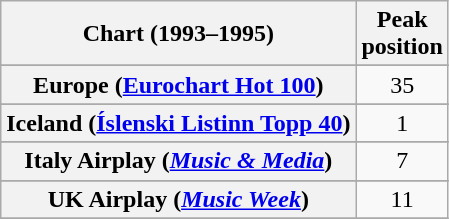<table class="wikitable sortable plainrowheaders">
<tr>
<th>Chart (1993–1995)</th>
<th>Peak<br>position</th>
</tr>
<tr>
</tr>
<tr>
</tr>
<tr>
<th scope="row">Europe (<a href='#'>Eurochart Hot 100</a>)</th>
<td align="center">35</td>
</tr>
<tr>
</tr>
<tr>
<th scope="row">Iceland (<a href='#'>Íslenski Listinn Topp 40</a>)</th>
<td align="center">1</td>
</tr>
<tr>
</tr>
<tr>
<th scope="row">Italy Airplay (<em><a href='#'>Music & Media</a></em>)</th>
<td align="center">7</td>
</tr>
<tr>
</tr>
<tr>
</tr>
<tr>
</tr>
<tr>
</tr>
<tr>
<th scope="row">UK Airplay (<em><a href='#'>Music Week</a></em>)</th>
<td align="center">11</td>
</tr>
<tr>
</tr>
</table>
